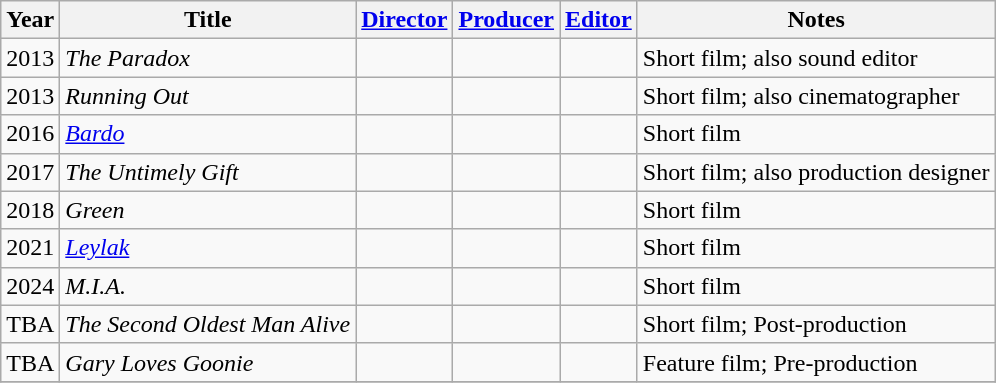<table class="wikitable sortable">
<tr>
<th>Year</th>
<th>Title</th>
<th><a href='#'>Director</a></th>
<th><a href='#'>Producer</a></th>
<th><a href='#'>Editor</a></th>
<th>Notes</th>
</tr>
<tr>
<td>2013</td>
<td><em>The Paradox</em></td>
<td></td>
<td></td>
<td></td>
<td>Short film; also sound editor</td>
</tr>
<tr>
<td>2013</td>
<td><em>Running Out</em></td>
<td></td>
<td></td>
<td></td>
<td>Short film; also cinematographer</td>
</tr>
<tr>
<td>2016</td>
<td><em><a href='#'>Bardo</a></em></td>
<td></td>
<td></td>
<td></td>
<td>Short film</td>
</tr>
<tr>
<td>2017</td>
<td><em>The Untimely Gift</em></td>
<td></td>
<td></td>
<td></td>
<td>Short film; also production designer</td>
</tr>
<tr>
<td>2018</td>
<td><em>Green</em></td>
<td></td>
<td></td>
<td></td>
<td>Short film</td>
</tr>
<tr>
<td>2021</td>
<td><em><a href='#'>Leylak</a></em></td>
<td></td>
<td></td>
<td></td>
<td>Short film</td>
</tr>
<tr>
<td>2024</td>
<td><em>M.I.A.</em></td>
<td></td>
<td></td>
<td></td>
<td>Short film</td>
</tr>
<tr>
<td>TBA</td>
<td><em>The Second Oldest Man Alive</em></td>
<td></td>
<td></td>
<td></td>
<td>Short film; Post-production</td>
</tr>
<tr>
<td>TBA</td>
<td><em>Gary Loves Goonie</em></td>
<td></td>
<td></td>
<td></td>
<td>Feature film; Pre-production</td>
</tr>
<tr>
</tr>
</table>
